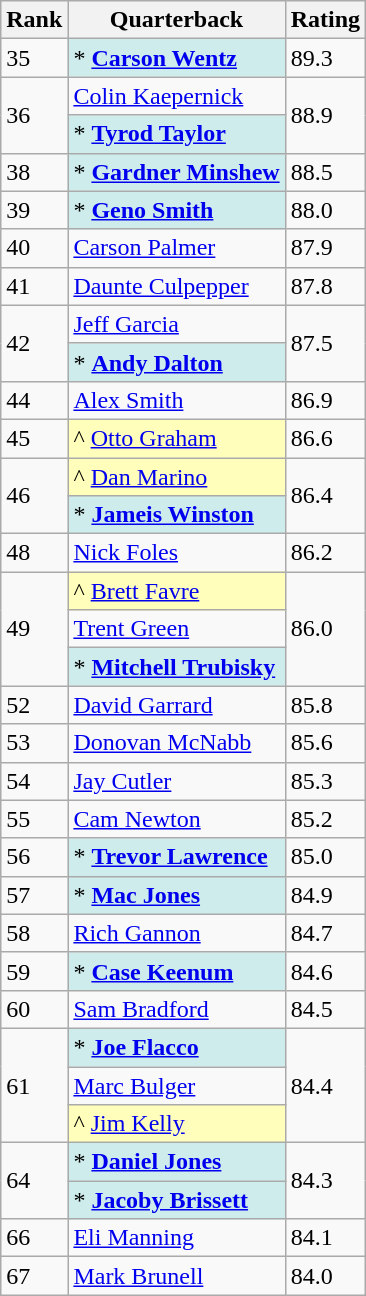<table class="wikitable sortable">
<tr>
<th><strong>Rank</strong></th>
<th><strong>Quarterback</strong></th>
<th><strong>Rating</strong></th>
</tr>
<tr>
<td>35</td>
<td style=background:#cfecec;">* <strong><a href='#'>Carson Wentz</a></strong></td>
<td>89.3</td>
</tr>
<tr>
<td rowspan=2>36</td>
<td><a href='#'>Colin Kaepernick</a></td>
<td rowspan=2>88.9</td>
</tr>
<tr>
<td style=background:#cfecec;">* <strong><a href='#'>Tyrod Taylor</a></strong></td>
</tr>
<tr>
<td>38</td>
<td style=background:#cfecec;">* <strong><a href='#'>Gardner Minshew</a></strong></td>
<td>88.5</td>
</tr>
<tr>
<td>39</td>
<td style=background:#cfecec;">* <strong><a href='#'>Geno Smith</a></strong></td>
<td>88.0</td>
</tr>
<tr>
<td>40</td>
<td><a href='#'>Carson Palmer</a></td>
<td>87.9</td>
</tr>
<tr>
<td>41</td>
<td><a href='#'>Daunte Culpepper</a></td>
<td>87.8</td>
</tr>
<tr>
<td rowspan=2>42</td>
<td><a href='#'>Jeff Garcia</a></td>
<td rowspan=2>87.5</td>
</tr>
<tr>
<td style=background:#cfecec;">* <strong><a href='#'>Andy Dalton</a></strong></td>
</tr>
<tr>
<td>44</td>
<td><a href='#'>Alex Smith</a></td>
<td>86.9</td>
</tr>
<tr>
<td>45</td>
<td style=background:#ffb;">^ <a href='#'>Otto Graham</a></td>
<td>86.6</td>
</tr>
<tr>
<td rowspan=2>46</td>
<td style=background:#ffb;">^ <a href='#'>Dan Marino</a></td>
<td rowspan=2>86.4</td>
</tr>
<tr>
<td style=background:#cfecec;">* <strong><a href='#'>Jameis Winston</a></strong></td>
</tr>
<tr>
<td>48</td>
<td><a href='#'>Nick Foles</a></td>
<td>86.2</td>
</tr>
<tr>
<td rowspan=3>49</td>
<td style=background:#ffb;">^ <a href='#'>Brett Favre</a></td>
<td rowspan=3>86.0</td>
</tr>
<tr>
<td><a href='#'>Trent Green</a></td>
</tr>
<tr>
<td style=background:#cfecec;">* <strong><a href='#'>Mitchell Trubisky</a></strong></td>
</tr>
<tr>
<td>52</td>
<td><a href='#'>David Garrard</a></td>
<td>85.8</td>
</tr>
<tr>
<td>53</td>
<td><a href='#'>Donovan McNabb</a></td>
<td>85.6</td>
</tr>
<tr>
<td>54</td>
<td><a href='#'>Jay Cutler</a></td>
<td>85.3</td>
</tr>
<tr>
<td>55</td>
<td><a href='#'>Cam Newton</a></td>
<td>85.2</td>
</tr>
<tr>
<td>56</td>
<td style=background:#cfecec;">* <strong><a href='#'>Trevor Lawrence</a></strong></td>
<td>85.0</td>
</tr>
<tr>
<td>57</td>
<td style=background:#cfecec;">* <strong><a href='#'>Mac Jones</a></strong></td>
<td>84.9</td>
</tr>
<tr>
<td>58</td>
<td><a href='#'>Rich Gannon</a></td>
<td>84.7</td>
</tr>
<tr>
<td>59</td>
<td style=background:#cfecec;">* <strong><a href='#'>Case Keenum</a></strong></td>
<td>84.6</td>
</tr>
<tr>
<td>60</td>
<td><a href='#'>Sam Bradford</a></td>
<td>84.5</td>
</tr>
<tr>
<td rowspan=3>61</td>
<td style=background:#cfecec;">* <strong><a href='#'>Joe Flacco</a></strong></td>
<td rowspan=3>84.4</td>
</tr>
<tr>
<td><a href='#'>Marc Bulger</a></td>
</tr>
<tr>
<td style=background:#ffb;">^ <a href='#'>Jim Kelly</a></td>
</tr>
<tr>
<td rowspan=2>64</td>
<td style=background:#cfecec;">* <strong><a href='#'>Daniel Jones</a></strong></td>
<td rowspan=2>84.3</td>
</tr>
<tr>
<td style=background:#cfecec;">* <strong><a href='#'>Jacoby Brissett</a></strong></td>
</tr>
<tr>
<td>66</td>
<td><a href='#'>Eli Manning</a></td>
<td>84.1</td>
</tr>
<tr>
<td>67</td>
<td><a href='#'>Mark Brunell</a></td>
<td>84.0</td>
</tr>
</table>
